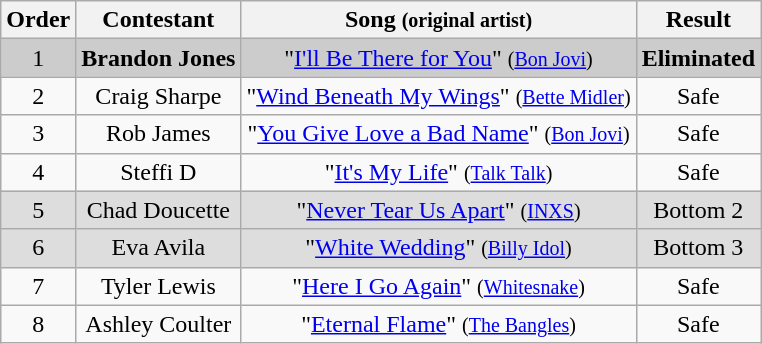<table class="wikitable plainrowheaders" style="text-align:center;">
<tr>
<th>Order</th>
<th>Contestant</th>
<th>Song <small>(original artist)</small></th>
<th>Result</th>
</tr>
<tr style="background:#ccc;">
<td>1</td>
<td><strong>Brandon Jones</strong></td>
<td>"<a href='#'>I'll Be There for You</a>" <small>(<a href='#'>Bon Jovi</a>)</small></td>
<td><strong>Eliminated</strong></td>
</tr>
<tr>
<td>2</td>
<td>Craig Sharpe</td>
<td>"<a href='#'>Wind Beneath My Wings</a>" <small>(<a href='#'>Bette Midler</a>)</small></td>
<td>Safe</td>
</tr>
<tr>
<td>3</td>
<td>Rob James</td>
<td>"<a href='#'>You Give Love a Bad Name</a>" <small>(<a href='#'>Bon Jovi</a>)</small></td>
<td>Safe</td>
</tr>
<tr>
<td>4</td>
<td>Steffi D</td>
<td>"<a href='#'>It's My Life</a>" <small>(<a href='#'>Talk Talk</a>)</small></td>
<td>Safe</td>
</tr>
<tr style="background:#ddd;">
<td>5</td>
<td>Chad Doucette</td>
<td>"<a href='#'>Never Tear Us Apart</a>" <small>(<a href='#'>INXS</a>)</small></td>
<td>Bottom 2</td>
</tr>
<tr style="background:#ddd;">
<td>6</td>
<td>Eva Avila</td>
<td>"<a href='#'>White Wedding</a>" <small>(<a href='#'>Billy Idol</a>)</small></td>
<td>Bottom 3</td>
</tr>
<tr>
<td>7</td>
<td>Tyler Lewis</td>
<td>"<a href='#'>Here I Go Again</a>" <small>(<a href='#'>Whitesnake</a>)</small></td>
<td>Safe</td>
</tr>
<tr>
<td>8</td>
<td>Ashley Coulter</td>
<td>"<a href='#'>Eternal Flame</a>" <small>(<a href='#'>The Bangles</a>)</small></td>
<td>Safe</td>
</tr>
</table>
